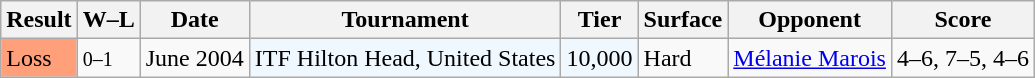<table class="sortable wikitable">
<tr>
<th>Result</th>
<th class="unsortable">W–L</th>
<th>Date</th>
<th>Tournament</th>
<th>Tier</th>
<th>Surface</th>
<th>Opponent</th>
<th class="unsortable">Score</th>
</tr>
<tr>
<td style="background:#ffa07a;">Loss</td>
<td><small>0–1</small></td>
<td>June 2004</td>
<td style="background:#f0f8ff;">ITF Hilton Head, United States</td>
<td style="background:#f0f8ff;">10,000</td>
<td>Hard</td>
<td> <a href='#'>Mélanie Marois</a></td>
<td>4–6, 7–5, 4–6</td>
</tr>
</table>
